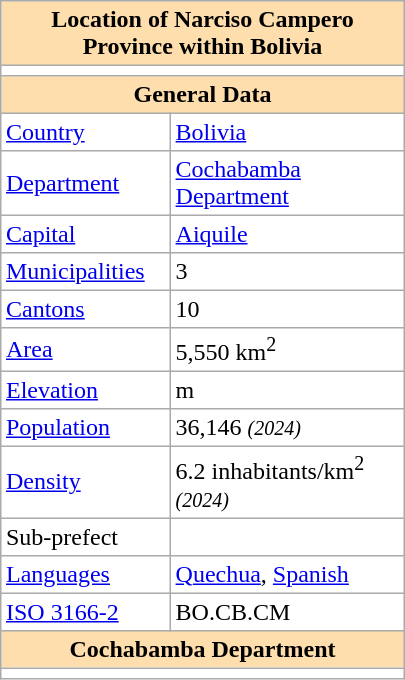<table border=1 align=right cellpadding=3 cellspacing=0 width=270 style="margin: 0 0 1em 1em; border: 1px #aaa solid; border-collapse: collapse;">
<tr>
<th colspan="2" bgcolor="#FFDEAD">Location of Narciso Campero Province within Bolivia</th>
</tr>
<tr>
<td colspan="2" align="center" bgcolor="#ffffff"></td>
</tr>
<tr>
<th colspan="2" bgcolor="#FFDEAD">General Data</th>
</tr>
<tr>
<td><a href='#'>Country</a></td>
<td> <a href='#'>Bolivia</a></td>
</tr>
<tr>
<td><a href='#'>Department</a></td>
<td><a href='#'>Cochabamba Department</a></td>
</tr>
<tr>
<td><a href='#'>Capital</a></td>
<td><a href='#'>Aiquile</a></td>
</tr>
<tr>
<td><a href='#'>Municipalities</a></td>
<td>3</td>
</tr>
<tr>
<td><a href='#'>Cantons</a></td>
<td>10</td>
</tr>
<tr>
<td><a href='#'>Area</a></td>
<td>5,550 km<sup>2</sup></td>
</tr>
<tr>
<td><a href='#'>Elevation</a></td>
<td>m</td>
</tr>
<tr>
<td><a href='#'>Population</a></td>
<td>36,146 <em><small>(2024)</small></em></td>
</tr>
<tr>
<td><a href='#'>Density</a></td>
<td>6.2 inhabitants/km<sup>2</sup> <em><small>(2024)</small></em></td>
</tr>
<tr>
<td>Sub-prefect</td>
<td></td>
</tr>
<tr>
<td><a href='#'>Languages</a></td>
<td><a href='#'>Quechua</a>, <a href='#'>Spanish</a></td>
</tr>
<tr>
<td><a href='#'>ISO 3166-2</a></td>
<td>BO.CB.CM</td>
</tr>
<tr>
<th colspan="2" bgcolor="#FFDEAD">Cochabamba Department</th>
</tr>
<tr>
<td colspan="2" align="center" bgcolor="#ffffff"></td>
</tr>
</table>
